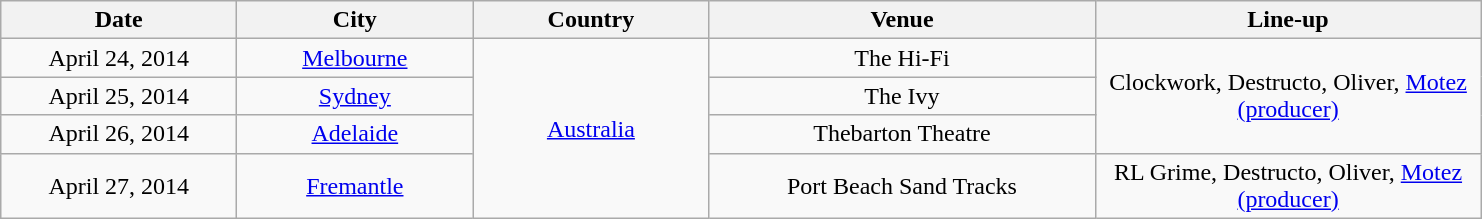<table class="wikitable" style="text-align:center;">
<tr>
<th style="width:150px;">Date</th>
<th style="width:150px;">City</th>
<th style="width:150px;">Country</th>
<th style="width:250px;">Venue</th>
<th style="width:250px;">Line-up</th>
</tr>
<tr>
<td>April 24, 2014</td>
<td><a href='#'>Melbourne</a></td>
<td rowspan="4"><a href='#'>Australia</a></td>
<td>The Hi-Fi</td>
<td rowspan="3">Clockwork, Destructo, Oliver, <a href='#'>Motez (producer)</a></td>
</tr>
<tr>
<td>April 25, 2014</td>
<td><a href='#'>Sydney</a></td>
<td>The Ivy</td>
</tr>
<tr>
<td>April 26, 2014</td>
<td><a href='#'>Adelaide</a></td>
<td>Thebarton Theatre</td>
</tr>
<tr>
<td>April 27, 2014</td>
<td><a href='#'>Fremantle</a></td>
<td>Port Beach Sand Tracks</td>
<td>RL Grime, Destructo, Oliver, <a href='#'>Motez (producer)</a></td>
</tr>
</table>
